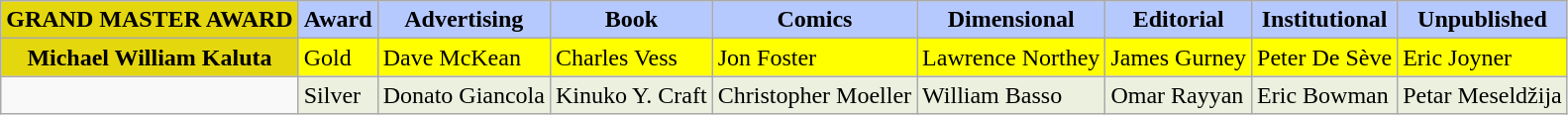<table class="wikitable">
<tr>
<th style="background:#e5d70e">GRAND MASTER AWARD</th>
<th style="background:#b6c9ff">Award</th>
<th style="background:#b6c9ff">Advertising</th>
<th style="background:#b6c9ff">Book</th>
<th style="background:#b6c9ff">Comics</th>
<th style="background:#b6c9ff">Dimensional</th>
<th style="background:#b6c9ff">Editorial</th>
<th style="background:#b6c9ff">Institutional</th>
<th style="background:#b6c9ff">Unpublished</th>
</tr>
<tr>
<td style="background:#e5d70e" align="center"><strong>Michael William Kaluta</strong></td>
<td style="background:#ffff00">Gold</td>
<td style="background:#ffff00">Dave McKean</td>
<td style="background:#ffff00">Charles Vess</td>
<td style="background:#ffff00">Jon Foster</td>
<td style="background:#ffff00">Lawrence Northey</td>
<td style="background:#ffff00">James Gurney</td>
<td style="background:#ffff00">Peter De Sève</td>
<td style="background:#ffff00">Eric Joyner</td>
</tr>
<tr>
<td></td>
<td style="background:#ecf0df">Silver</td>
<td style="background:#ecf0df">Donato Giancola</td>
<td style="background:#ecf0df">Kinuko Y. Craft</td>
<td style="background:#ecf0df">Christopher Moeller</td>
<td style="background:#ecf0df">William Basso</td>
<td style="background:#ecf0df">Omar Rayyan</td>
<td style="background:#ecf0df">Eric Bowman</td>
<td style="background:#ecf0df">Petar Meseldžija</td>
</tr>
</table>
